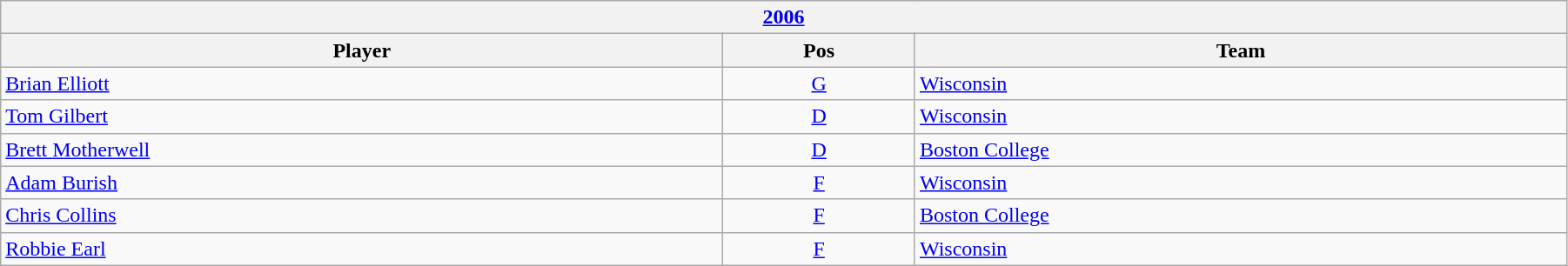<table class="wikitable" width=95%>
<tr>
<th colspan=3><a href='#'>2006</a></th>
</tr>
<tr>
<th>Player</th>
<th>Pos</th>
<th>Team</th>
</tr>
<tr>
<td><a href='#'>Brian Elliott</a></td>
<td style="text-align:center;"><a href='#'>G</a></td>
<td><a href='#'>Wisconsin</a></td>
</tr>
<tr>
<td><a href='#'>Tom Gilbert</a></td>
<td style="text-align:center;"><a href='#'>D</a></td>
<td><a href='#'>Wisconsin</a></td>
</tr>
<tr>
<td><a href='#'>Brett Motherwell</a></td>
<td style="text-align:center;"><a href='#'>D</a></td>
<td><a href='#'>Boston College</a></td>
</tr>
<tr>
<td><a href='#'>Adam Burish</a></td>
<td style="text-align:center;"><a href='#'>F</a></td>
<td><a href='#'>Wisconsin</a></td>
</tr>
<tr>
<td><a href='#'>Chris Collins</a></td>
<td style="text-align:center;"><a href='#'>F</a></td>
<td><a href='#'>Boston College</a></td>
</tr>
<tr>
<td><a href='#'>Robbie Earl</a></td>
<td style="text-align:center;"><a href='#'>F</a></td>
<td><a href='#'>Wisconsin</a></td>
</tr>
</table>
